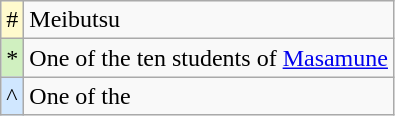<table class="wikitable">
<tr>
<td style="background:LemonChiffon;">#</td>
<td>Meibutsu</td>
</tr>
<tr>
<td style="background:#d0f0c0;">*</td>
<td>One of the ten students of <a href='#'>Masamune</a></td>
</tr>
<tr>
<td style="background:#d0e7ff;">^</td>
<td>One of the </td>
</tr>
</table>
